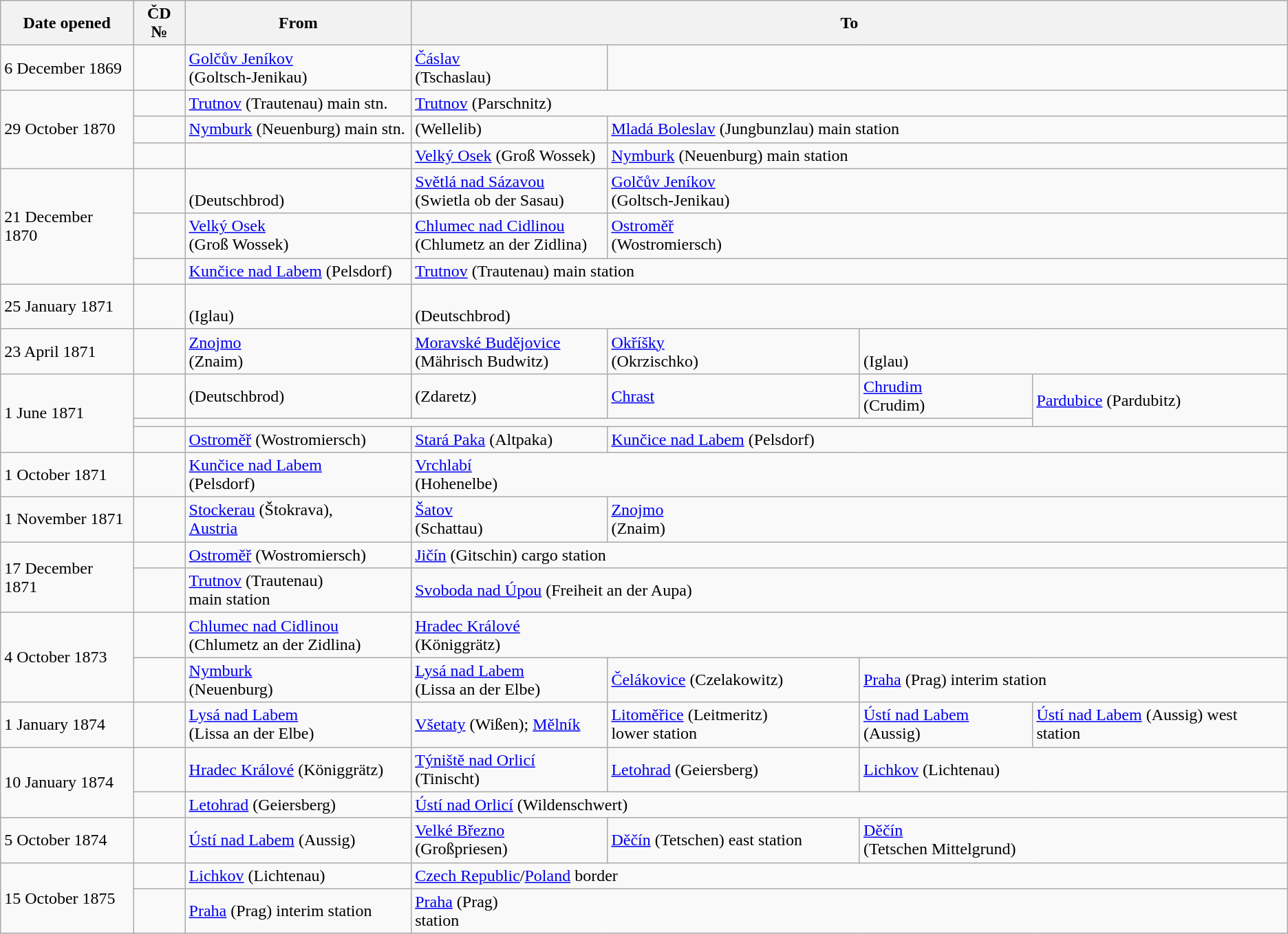<table class="wikitable col1right">
<tr>
<th>Date opened</th>
<th>ČD №</th>
<th>From</th>
<th colspan=4>To</th>
</tr>
<tr>
<td>6 December 1869</td>
<td></td>
<td><a href='#'>Golčův Jeníkov</a><br>(Goltsch-Jenikau)</td>
<td><a href='#'>Čáslav</a><br>(Tschaslau)</td>
<td colspan=3></td>
</tr>
<tr>
<td rowspan=3>29 October 1870</td>
<td></td>
<td><a href='#'>Trutnov</a> (Trautenau) main stn.</td>
<td colspan=4><a href='#'>Trutnov</a>  (Parschnitz)</td>
</tr>
<tr>
<td style="text-align: left;"></td>
<td><a href='#'>Nymburk</a> (Neuenburg) main stn.</td>
<td> (Wellelib)</td>
<td colspan=3><a href='#'>Mladá Boleslav</a> (Jungbunzlau) main station</td>
</tr>
<tr>
<td style="text-align: left;"></td>
<td></td>
<td><a href='#'>Velký&nbsp;Osek</a> (Groß Wossek)</td>
<td colspan=3><a href='#'>Nymburk</a> (Neuenburg) main station</td>
</tr>
<tr>
<td rowspan=3>21 December 1870</td>
<td></td>
<td><br>(Deutschbrod)</td>
<td><a href='#'>Světlá nad Sázavou</a><br>(Swietla ob der Sasau)</td>
<td colspan=3><a href='#'>Golčův Jeníkov</a><br>(Goltsch-Jenikau)</td>
</tr>
<tr>
<td style="text-align: left;"><br></td>
<td><a href='#'>Velký Osek</a><br>(Groß Wossek)</td>
<td><a href='#'>Chlumec nad Cidlinou</a><br>(Chlumetz an der Zidlina)</td>
<td colspan=3><a href='#'>Ostroměř</a><br>(Wostromiersch)</td>
</tr>
<tr>
<td style="text-align: left;"></td>
<td><a href='#'>Kunčice&nbsp;nad&nbsp;Labem</a> (Pelsdorf)</td>
<td colspan=4><a href='#'>Trutnov</a> (Trautenau) main station</td>
</tr>
<tr>
<td>25 January 1871</td>
<td></td>
<td><br>(Iglau)</td>
<td colspan=4><br>(Deutschbrod)</td>
</tr>
<tr>
<td>23 April 1871</td>
<td></td>
<td><a href='#'>Znojmo</a><br>(Znaim)</td>
<td><a href='#'>Moravské Budějovice</a><br>(Mährisch Budwitz)</td>
<td><a href='#'>Okříšky</a><br>(Okrzischko)</td>
<td colspan=2><br>(Iglau)</td>
</tr>
<tr>
<td rowspan=3>1 June 1871</td>
<td></td>
<td> (Deutschbrod)</td>
<td> (Zdaretz)</td>
<td><a href='#'>Chrast</a></td>
<td><a href='#'>Chrudim</a><br>(Crudim)</td>
<td rowspan=2><a href='#'>Pardubice</a> (Pardubitz) </td>
</tr>
<tr>
<td style="text-align: left;"></td>
<td colspan=4></td>
</tr>
<tr>
<td style="text-align: left;"></td>
<td><a href='#'>Ostroměř</a> (Wostromiersch)</td>
<td><a href='#'>Stará&nbsp;Paka</a> (Altpaka)</td>
<td colspan=3><a href='#'>Kunčice&nbsp;nad&nbsp;Labem</a> (Pelsdorf)</td>
</tr>
<tr>
<td>1 October 1871</td>
<td></td>
<td><a href='#'>Kunčice nad Labem</a><br>(Pelsdorf)</td>
<td colspan=4><a href='#'>Vrchlabí</a><br>(Hohenelbe)</td>
</tr>
<tr>
<td>1 November 1871</td>
<td></td>
<td><a href='#'>Stockerau</a> (Štokrava),<br><a href='#'>Austria</a></td>
<td><a href='#'>Šatov</a><br>(Schattau)</td>
<td colspan=3><a href='#'>Znojmo</a><br>(Znaim)</td>
</tr>
<tr>
<td rowspan=2>17 December 1871</td>
<td></td>
<td><a href='#'>Ostroměř</a> (Wostromiersch)</td>
<td colspan=4><a href='#'>Jičín</a> (Gitschin) cargo station</td>
</tr>
<tr>
<td style="text-align: left;"></td>
<td><a href='#'>Trutnov</a> (Trautenau) main station</td>
<td colspan=4><a href='#'>Svoboda&nbsp;nad&nbsp;Úpou</a> (Freiheit an der Aupa)</td>
</tr>
<tr>
<td rowspan=2>4 October 1873</td>
<td></td>
<td><a href='#'>Chlumec nad Cidlinou</a><br>(Chlumetz an der Zidlina)</td>
<td colspan=4><a href='#'>Hradec Králové</a><br>(Königgrätz)</td>
</tr>
<tr>
<td style="text-align: left;"></td>
<td><a href='#'>Nymburk</a><br>(Neuenburg)</td>
<td><a href='#'>Lysá nad Labem</a><br>(Lissa an der Elbe)</td>
<td><a href='#'>Čelákovice</a> (Czelakowitz)</td>
<td colspan=2><a href='#'>Praha</a> (Prag)  interim station</td>
</tr>
<tr>
<td>1 January 1874</td>
<td></td>
<td><a href='#'>Lysá nad Labem</a><br>(Lissa an der Elbe)</td>
<td><a href='#'>Všetaty</a> (Wißen); <a href='#'>Mělník</a></td>
<td><a href='#'>Litoměřice</a> (Leitmeritz) lower station</td>
<td><a href='#'>Ústí nad Labem</a> (Aussig) </td>
<td><a href='#'>Ústí nad Labem</a> (Aussig) west station</td>
</tr>
<tr>
<td rowspan=2>10 January 1874</td>
<td></td>
<td><a href='#'>Hradec Králové</a> (Königgrätz)</td>
<td><a href='#'>Týniště&nbsp;nad&nbsp;Orlicí</a> (Tinischt)</td>
<td><a href='#'>Letohrad</a> (Geiersberg)</td>
<td colspan=2><a href='#'>Lichkov</a> (Lichtenau)</td>
</tr>
<tr>
<td style="text-align: left;"></td>
<td><a href='#'>Letohrad</a> (Geiersberg)</td>
<td colspan=4><a href='#'>Ústí&nbsp;nad&nbsp;Orlicí</a> (Wildenschwert)</td>
</tr>
<tr>
<td>5 October 1874</td>
<td></td>
<td><a href='#'>Ústí nad Labem</a> (Aussig) </td>
<td><a href='#'>Velké Březno</a><br>(Großpriesen)</td>
<td><a href='#'>Děčín</a> (Tetschen) east station</td>
<td colspan=2><a href='#'>Děčín</a> <br>(Tetschen Mittelgrund)</td>
</tr>
<tr>
<td rowspan=2>15 October 1875</td>
<td></td>
<td><a href='#'>Lichkov</a> (Lichtenau)</td>
<td colspan=4><a href='#'>Czech Republic</a>/<a href='#'>Poland</a> border</td>
</tr>
<tr>
<td style="text-align: left;"></td>
<td><a href='#'>Praha</a> (Prag)  interim station</td>
<td colspan=4><a href='#'>Praha</a> (Prag)<br> station</td>
</tr>
</table>
